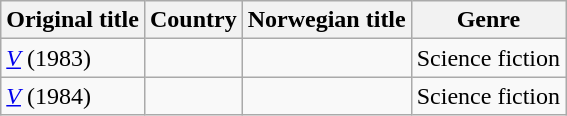<table class="wikitable">
<tr>
<th>Original title</th>
<th>Country</th>
<th>Norwegian title</th>
<th>Genre</th>
</tr>
<tr>
<td><em><a href='#'>V</a></em> (1983)</td>
<td></td>
<td></td>
<td>Science fiction</td>
</tr>
<tr>
<td><em><a href='#'>V</a></em> (1984)</td>
<td></td>
<td></td>
<td>Science fiction</td>
</tr>
</table>
